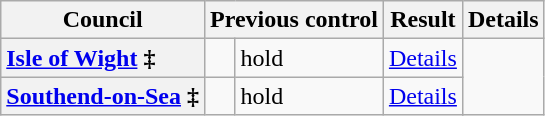<table class="wikitable sortable" border="1">
<tr>
<th scope="col">Council</th>
<th colspan=2>Previous control</th>
<th colspan=2>Result</th>
<th class="unsortable" scope="col">Details</th>
</tr>
<tr>
<th scope="row" style="text-align: left;"><a href='#'>Isle of Wight</a> ‡</th>
<td></td>
<td> hold</td>
<td><a href='#'>Details</a></td>
</tr>
<tr>
<th scope="row" style="text-align: left;"><a href='#'>Southend-on-Sea</a> ‡</th>
<td></td>
<td> hold</td>
<td><a href='#'>Details</a></td>
</tr>
</table>
